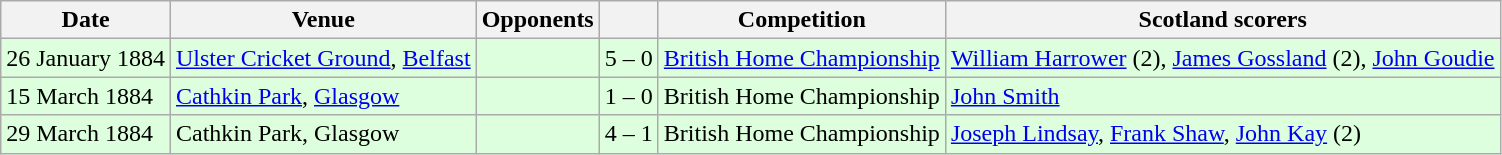<table class="wikitable">
<tr>
<th>Date</th>
<th>Venue</th>
<th>Opponents</th>
<th></th>
<th>Competition</th>
<th>Scotland scorers</th>
</tr>
<tr bgcolor=#ddffdd>
<td>26 January 1884</td>
<td><a href='#'>Ulster Cricket Ground</a>, <a href='#'>Belfast</a></td>
<td></td>
<td align=center>5 – 0</td>
<td><a href='#'>British Home Championship</a></td>
<td><a href='#'>William Harrower</a> (2), <a href='#'>James Gossland</a> (2), <a href='#'>John Goudie</a></td>
</tr>
<tr bgcolor=#ddffdd>
<td>15 March 1884</td>
<td><a href='#'>Cathkin Park</a>, <a href='#'>Glasgow</a></td>
<td></td>
<td align=center>1 – 0</td>
<td>British Home Championship</td>
<td><a href='#'>John Smith</a></td>
</tr>
<tr bgcolor=#ddffdd>
<td>29 March 1884</td>
<td>Cathkin Park, Glasgow</td>
<td></td>
<td align=center>4 – 1</td>
<td>British Home Championship</td>
<td><a href='#'>Joseph Lindsay</a>, <a href='#'>Frank Shaw</a>, <a href='#'>John Kay</a> (2)</td>
</tr>
</table>
